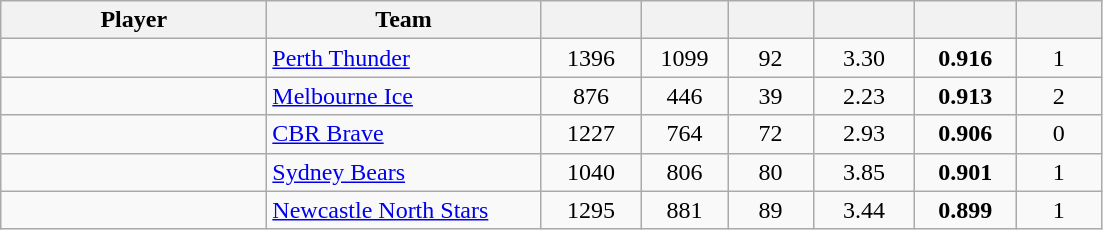<table class="wikitable sortable" style="text-align:center;">
<tr>
<th width="170px">Player</th>
<th width="175px">Team</th>
<th width="60px"></th>
<th width="50px"></th>
<th width="50px"></th>
<th width="60px"></th>
<th width="60px"></th>
<th width="50px"></th>
</tr>
<tr>
<td align="left"></td>
<td align="left"><a href='#'>Perth Thunder</a></td>
<td>1396</td>
<td>1099</td>
<td>92</td>
<td>3.30</td>
<td><strong>0.916</strong></td>
<td>1</td>
</tr>
<tr>
<td align="left"></td>
<td align="left"><a href='#'>Melbourne Ice</a></td>
<td>876</td>
<td>446</td>
<td>39</td>
<td>2.23</td>
<td><strong>0.913</strong></td>
<td>2</td>
</tr>
<tr>
<td align="left"></td>
<td align="left"><a href='#'>CBR Brave</a></td>
<td>1227</td>
<td>764</td>
<td>72</td>
<td>2.93</td>
<td><strong>0.906</strong></td>
<td>0</td>
</tr>
<tr>
<td align="left"></td>
<td align="left"><a href='#'>Sydney Bears</a></td>
<td>1040</td>
<td>806</td>
<td>80</td>
<td>3.85</td>
<td><strong>0.901</strong></td>
<td>1</td>
</tr>
<tr>
<td align="left"></td>
<td align="left"><a href='#'>Newcastle North Stars</a></td>
<td>1295</td>
<td>881</td>
<td>89</td>
<td>3.44</td>
<td><strong>0.899</strong></td>
<td>1</td>
</tr>
</table>
